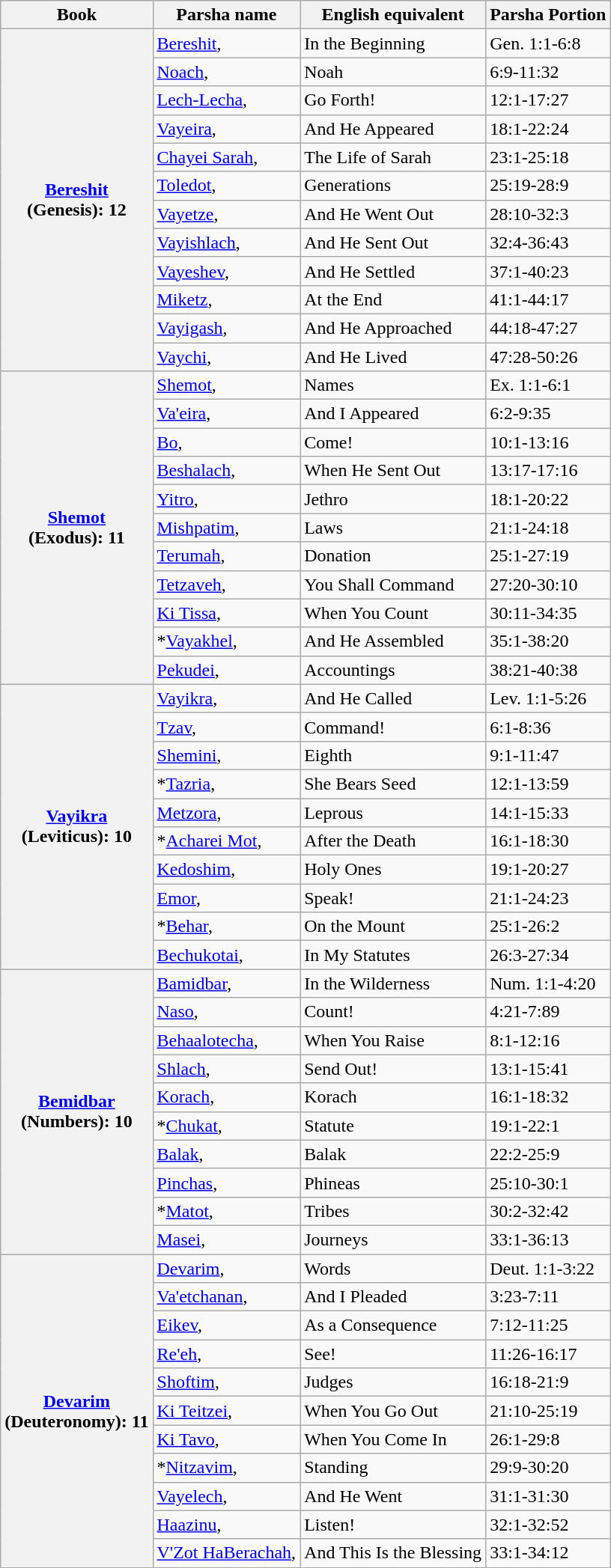<table class="wikitable">
<tr>
<th>Book</th>
<th>Parsha name</th>
<th>English equivalent</th>
<th>Parsha Portion</th>
</tr>
<tr>
<th rowspan=12><a href='#'>Bereshit</a><br>(Genesis): 12</th>
<td><a href='#'>Bereshit</a>, </td>
<td>In the Beginning</td>
<td>Gen. 1:1-6:8</td>
</tr>
<tr>
<td><a href='#'>Noach</a>, </td>
<td>Noah</td>
<td>6:9-11:32</td>
</tr>
<tr>
<td><a href='#'>Lech-Lecha</a>, </td>
<td>Go Forth!</td>
<td>12:1-17:27</td>
</tr>
<tr>
<td><a href='#'>Vayeira</a>, </td>
<td>And He Appeared</td>
<td>18:1-22:24</td>
</tr>
<tr>
<td><a href='#'>Chayei Sarah</a>, </td>
<td>The Life of Sarah</td>
<td>23:1-25:18</td>
</tr>
<tr>
<td><a href='#'>Toledot</a>, </td>
<td>Generations</td>
<td>25:19-28:9</td>
</tr>
<tr>
<td><a href='#'>Vayetze</a>, </td>
<td>And He Went Out</td>
<td>28:10-32:3</td>
</tr>
<tr>
<td><a href='#'>Vayishlach</a>, </td>
<td>And He Sent Out</td>
<td>32:4-36:43</td>
</tr>
<tr>
<td><a href='#'>Vayeshev</a>, </td>
<td>And He Settled</td>
<td>37:1-40:23</td>
</tr>
<tr>
<td><a href='#'>Miketz</a>, </td>
<td>At the End</td>
<td>41:1-44:17</td>
</tr>
<tr>
<td><a href='#'>Vayigash</a>, </td>
<td>And He Approached</td>
<td>44:18-47:27</td>
</tr>
<tr>
<td><a href='#'>Vaychi</a>, </td>
<td>And He Lived</td>
<td>47:28-50:26</td>
</tr>
<tr>
<th rowspan=11><a href='#'>Shemot</a><br>(Exodus): 11</th>
<td><a href='#'>Shemot</a>, </td>
<td>Names</td>
<td>Ex. 1:1-6:1</td>
</tr>
<tr>
<td><a href='#'>Va'eira</a>, </td>
<td>And I Appeared</td>
<td>6:2-9:35</td>
</tr>
<tr>
<td><a href='#'>Bo</a>, </td>
<td>Come!</td>
<td>10:1-13:16</td>
</tr>
<tr>
<td><a href='#'>Beshalach</a>, </td>
<td>When He Sent Out</td>
<td>13:17-17:16</td>
</tr>
<tr>
<td><a href='#'>Yitro</a>, </td>
<td>Jethro</td>
<td>18:1-20:22</td>
</tr>
<tr>
<td><a href='#'>Mishpatim</a>, </td>
<td>Laws</td>
<td>21:1-24:18</td>
</tr>
<tr>
<td><a href='#'>Terumah</a>, </td>
<td>Donation</td>
<td>25:1-27:19</td>
</tr>
<tr>
<td><a href='#'>Tetzaveh</a>, </td>
<td>You Shall Command</td>
<td>27:20-30:10</td>
</tr>
<tr>
<td><a href='#'>Ki Tissa</a>, </td>
<td>When You Count</td>
<td>30:11-34:35</td>
</tr>
<tr>
<td>*<a href='#'>Vayakhel</a>, </td>
<td>And He Assembled</td>
<td>35:1-38:20</td>
</tr>
<tr>
<td><a href='#'>Pekudei</a>, </td>
<td>Accountings</td>
<td>38:21-40:38</td>
</tr>
<tr>
<th rowspan=10><a href='#'>Vayikra</a><br>(Leviticus): 10</th>
<td><a href='#'>Vayikra</a>, </td>
<td>And He Called</td>
<td>Lev. 1:1-5:26</td>
</tr>
<tr>
<td><a href='#'>Tzav</a>, </td>
<td>Command!</td>
<td>6:1-8:36</td>
</tr>
<tr>
<td><a href='#'>Shemini</a>, </td>
<td>Eighth</td>
<td>9:1-11:47</td>
</tr>
<tr>
<td>*<a href='#'>Tazria</a>, </td>
<td>She Bears Seed</td>
<td>12:1-13:59</td>
</tr>
<tr>
<td><a href='#'>Metzora</a>, </td>
<td>Leprous</td>
<td>14:1-15:33</td>
</tr>
<tr>
<td>*<a href='#'>Acharei Mot</a>, </td>
<td>After the Death</td>
<td>16:1-18:30</td>
</tr>
<tr>
<td><a href='#'>Kedoshim</a>, </td>
<td>Holy Ones</td>
<td>19:1-20:27</td>
</tr>
<tr>
<td><a href='#'>Emor</a>, </td>
<td>Speak!</td>
<td>21:1-24:23</td>
</tr>
<tr>
<td>*<a href='#'>Behar</a>, </td>
<td>On the Mount</td>
<td>25:1-26:2</td>
</tr>
<tr>
<td><a href='#'>Bechukotai</a>, </td>
<td>In My Statutes</td>
<td>26:3-27:34</td>
</tr>
<tr>
<th rowspan=10><a href='#'>Bemidbar</a><br>(Numbers): 10</th>
<td><a href='#'>Bamidbar</a>, </td>
<td>In the Wilderness</td>
<td>Num. 1:1-4:20</td>
</tr>
<tr>
<td><a href='#'>Naso</a>, </td>
<td>Count!</td>
<td>4:21-7:89</td>
</tr>
<tr>
<td><a href='#'>Behaalotecha</a>, </td>
<td>When You Raise</td>
<td>8:1-12:16</td>
</tr>
<tr>
<td><a href='#'>Shlach</a>, </td>
<td>Send Out!</td>
<td>13:1-15:41</td>
</tr>
<tr>
<td><a href='#'>Korach</a>, </td>
<td>Korach</td>
<td>16:1-18:32</td>
</tr>
<tr>
<td>*<a href='#'>Chukat</a>, </td>
<td>Statute</td>
<td>19:1-22:1</td>
</tr>
<tr>
<td><a href='#'>Balak</a>, </td>
<td>Balak</td>
<td>22:2-25:9</td>
</tr>
<tr>
<td><a href='#'>Pinchas</a>, </td>
<td>Phineas</td>
<td>25:10-30:1</td>
</tr>
<tr>
<td>*<a href='#'>Matot</a>, </td>
<td>Tribes</td>
<td>30:2-32:42</td>
</tr>
<tr>
<td><a href='#'>Masei</a>, </td>
<td>Journeys</td>
<td>33:1-36:13</td>
</tr>
<tr>
<th rowspan=11><a href='#'>Devarim</a><br>(Deuteronomy): 11</th>
<td><a href='#'>Devarim</a>, </td>
<td>Words</td>
<td>Deut. 1:1-3:22</td>
</tr>
<tr>
<td><a href='#'>Va'etchanan</a>, </td>
<td>And I Pleaded</td>
<td>3:23-7:11</td>
</tr>
<tr>
<td><a href='#'>Eikev</a>, </td>
<td>As a Consequence</td>
<td>7:12-11:25</td>
</tr>
<tr>
<td><a href='#'>Re'eh</a>, </td>
<td>See!</td>
<td>11:26-16:17</td>
</tr>
<tr>
<td><a href='#'>Shoftim</a>, </td>
<td>Judges</td>
<td>16:18-21:9</td>
</tr>
<tr>
<td><a href='#'>Ki Teitzei</a>, </td>
<td>When You Go Out</td>
<td>21:10-25:19</td>
</tr>
<tr>
<td><a href='#'>Ki Tavo</a>, </td>
<td>When You Come In</td>
<td>26:1-29:8</td>
</tr>
<tr>
<td>*<a href='#'>Nitzavim</a>, </td>
<td>Standing</td>
<td>29:9-30:20</td>
</tr>
<tr>
<td><a href='#'>Vayelech</a>, </td>
<td>And He Went</td>
<td>31:1-31:30</td>
</tr>
<tr>
<td><a href='#'>Haazinu</a>, </td>
<td>Listen!</td>
<td>32:1-32:52</td>
</tr>
<tr>
<td><a href='#'>V'Zot HaBerachah</a>, </td>
<td>And This Is the Blessing</td>
<td>33:1-34:12</td>
</tr>
</table>
